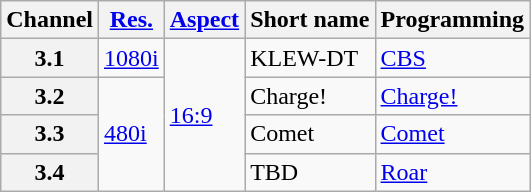<table class="wikitable">
<tr>
<th>Channel</th>
<th><a href='#'>Res.</a></th>
<th><a href='#'>Aspect</a></th>
<th>Short name</th>
<th>Programming</th>
</tr>
<tr>
<th scope = "row">3.1</th>
<td><a href='#'>1080i</a></td>
<td rowspan=4><a href='#'>16:9</a></td>
<td>KLEW-DT</td>
<td><a href='#'>CBS</a></td>
</tr>
<tr>
<th scope = "row">3.2</th>
<td rowspan=3><a href='#'>480i</a></td>
<td>Charge!</td>
<td><a href='#'>Charge!</a></td>
</tr>
<tr>
<th scope = "row">3.3</th>
<td>Comet</td>
<td><a href='#'>Comet</a></td>
</tr>
<tr>
<th scope = "row">3.4</th>
<td>TBD</td>
<td><a href='#'>Roar</a></td>
</tr>
</table>
